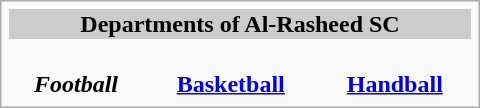<table class="infobox" style="width: 20em; font-size: 95%em;">
<tr bgcolor="#cccccc" style="text-align: center">
<th colspan="3">Departments of Al-Rasheed SC</th>
</tr>
<tr style="text-align: center">
<td><br><strong><em>Football</em></strong></td>
<td><br><strong><a href='#'>Basketball</a></strong></td>
<td><br><strong><a href='#'>Handball</a></strong></td>
</tr>
</table>
